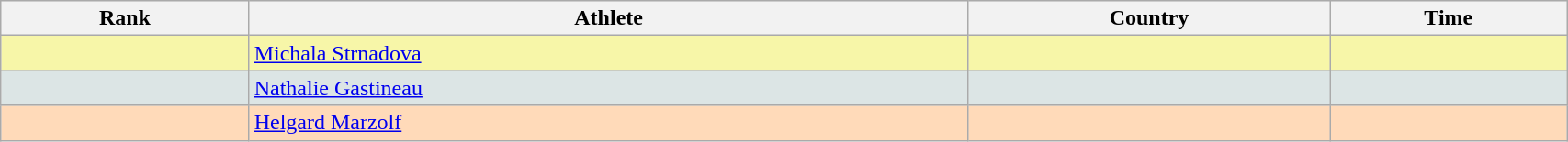<table class="wikitable" width=90% style="font-size:100%; text-align:left;">
<tr bgcolor="#EFEFEF">
<th>Rank</th>
<th>Athlete</th>
<th>Country</th>
<th>Time</th>
</tr>
<tr bgcolor="#F7F6A8">
<td align=center></td>
<td><a href='#'>Michala Strnadova</a></td>
<td></td>
<td align="right"></td>
</tr>
<tr bgcolor="#DCE5E5">
<td align=center></td>
<td><a href='#'>Nathalie Gastineau</a></td>
<td></td>
<td align="right"></td>
</tr>
<tr bgcolor="#FFDAB9">
<td align=center></td>
<td><a href='#'>Helgard Marzolf</a></td>
<td></td>
<td align="right"></td>
</tr>
</table>
